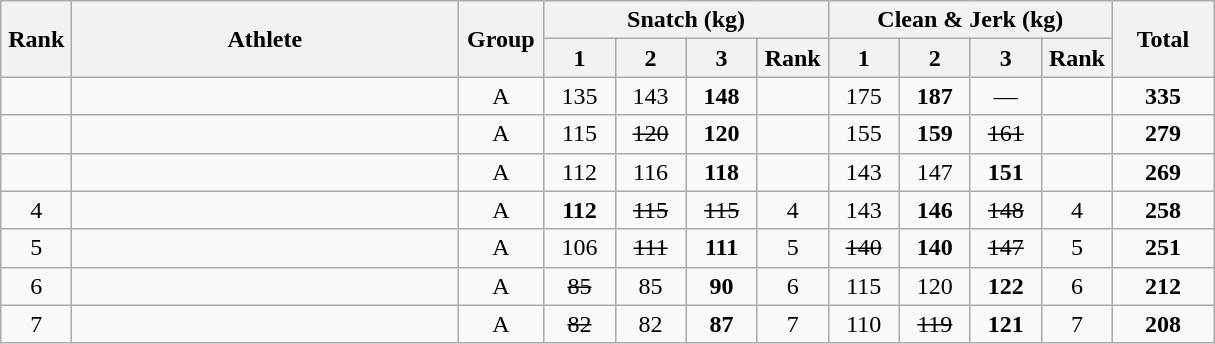<table class = "wikitable" style="text-align:center;">
<tr>
<th rowspan=2 width=40>Rank</th>
<th rowspan=2 width=250>Athlete</th>
<th rowspan=2 width=50>Group</th>
<th colspan=4>Snatch (kg)</th>
<th colspan=4>Clean & Jerk (kg)</th>
<th rowspan=2 width=60>Total</th>
</tr>
<tr>
<th width=40>1</th>
<th width=40>2</th>
<th width=40>3</th>
<th width=40>Rank</th>
<th width=40>1</th>
<th width=40>2</th>
<th width=40>3</th>
<th width=40>Rank</th>
</tr>
<tr>
<td></td>
<td align=left></td>
<td>A</td>
<td>135</td>
<td>143</td>
<td><strong>148</strong></td>
<td></td>
<td>175</td>
<td><strong>187</strong></td>
<td>—</td>
<td></td>
<td><strong>335</strong></td>
</tr>
<tr>
<td></td>
<td align=left></td>
<td>A</td>
<td>115</td>
<td><s>120</s></td>
<td><strong>120</strong></td>
<td></td>
<td>155</td>
<td><strong>159</strong></td>
<td><s>161</s></td>
<td></td>
<td><strong>279</strong></td>
</tr>
<tr>
<td></td>
<td align=left></td>
<td>A</td>
<td>112</td>
<td>116</td>
<td><strong>118</strong></td>
<td></td>
<td>143</td>
<td>147</td>
<td><strong>151</strong></td>
<td></td>
<td><strong>269</strong></td>
</tr>
<tr>
<td>4</td>
<td align=left></td>
<td>A</td>
<td><strong>112</strong></td>
<td><s>115</s></td>
<td><s>115</s></td>
<td>4</td>
<td>143</td>
<td><strong>146</strong></td>
<td><s>148</s></td>
<td>4</td>
<td><strong>258</strong></td>
</tr>
<tr>
<td>5</td>
<td align=left></td>
<td>A</td>
<td>106</td>
<td><s>111</s></td>
<td><strong>111</strong></td>
<td>5</td>
<td><s>140</s></td>
<td><strong>140</strong></td>
<td><s>147</s></td>
<td>5</td>
<td><strong>251</strong></td>
</tr>
<tr>
<td>6</td>
<td align=left></td>
<td>A</td>
<td><s>85</s></td>
<td>85</td>
<td><strong>90</strong></td>
<td>6</td>
<td>115</td>
<td>120</td>
<td><strong>122</strong></td>
<td>6</td>
<td><strong>212</strong></td>
</tr>
<tr>
<td>7</td>
<td align=left></td>
<td>A</td>
<td><s>82</s></td>
<td>82</td>
<td><strong>87</strong></td>
<td>7</td>
<td>110</td>
<td><s>119</s></td>
<td><strong>121</strong></td>
<td>7</td>
<td><strong>208</strong></td>
</tr>
</table>
